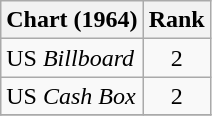<table class="wikitable">
<tr>
<th align="left">Chart (1964)</th>
<th style="text-align:center;">Rank</th>
</tr>
<tr>
<td>US <em>Billboard</em></td>
<td style="text-align:center;">2</td>
</tr>
<tr>
<td>US <em>Cash Box</em></td>
<td style="text-align:center;">2</td>
</tr>
<tr>
</tr>
</table>
